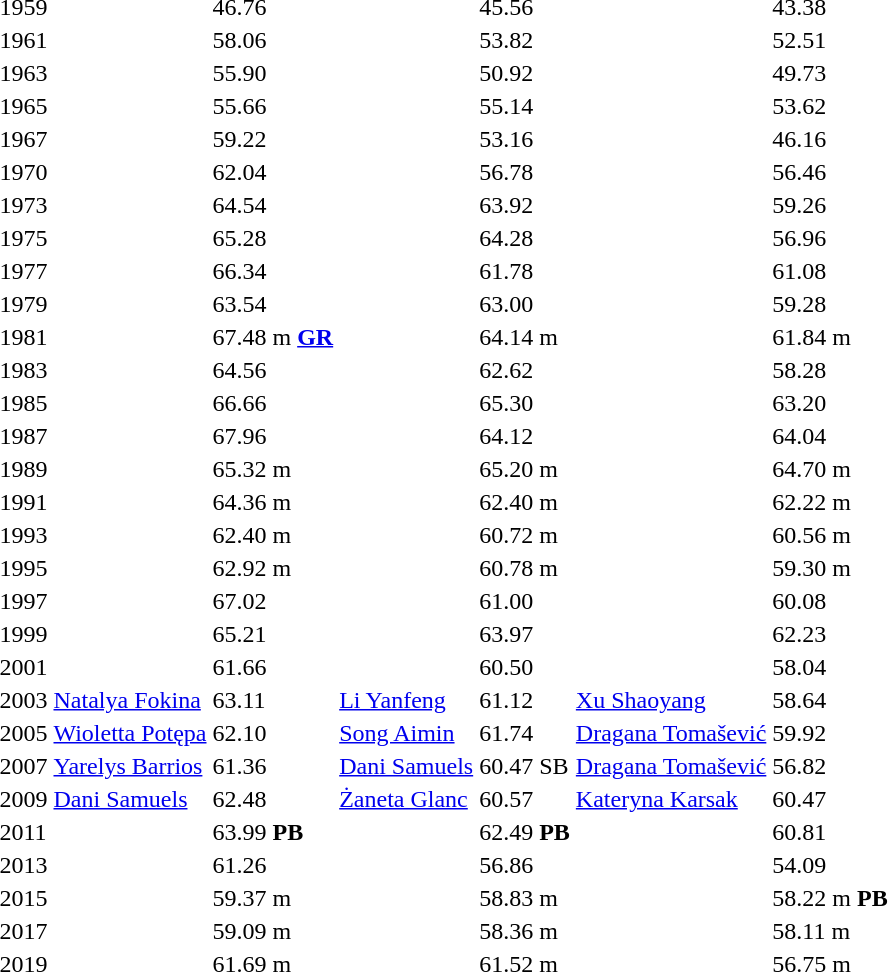<table>
<tr>
<td>1959</td>
<td></td>
<td>46.76</td>
<td></td>
<td>45.56</td>
<td></td>
<td>43.38</td>
</tr>
<tr>
<td>1961</td>
<td></td>
<td>58.06</td>
<td></td>
<td>53.82</td>
<td></td>
<td>52.51</td>
</tr>
<tr>
<td>1963</td>
<td></td>
<td>55.90</td>
<td></td>
<td>50.92</td>
<td></td>
<td>49.73</td>
</tr>
<tr>
<td>1965</td>
<td></td>
<td>55.66</td>
<td></td>
<td>55.14</td>
<td></td>
<td>53.62</td>
</tr>
<tr>
<td>1967</td>
<td></td>
<td>59.22</td>
<td></td>
<td>53.16</td>
<td></td>
<td>46.16</td>
</tr>
<tr>
<td>1970</td>
<td></td>
<td>62.04</td>
<td></td>
<td>56.78</td>
<td></td>
<td>56.46</td>
</tr>
<tr>
<td>1973</td>
<td></td>
<td>64.54</td>
<td></td>
<td>63.92</td>
<td></td>
<td>59.26</td>
</tr>
<tr>
<td>1975</td>
<td></td>
<td>65.28</td>
<td></td>
<td>64.28</td>
<td></td>
<td>56.96</td>
</tr>
<tr>
<td>1977</td>
<td></td>
<td>66.34</td>
<td></td>
<td>61.78</td>
<td></td>
<td>61.08</td>
</tr>
<tr>
<td>1979</td>
<td></td>
<td>63.54</td>
<td></td>
<td>63.00</td>
<td></td>
<td>59.28</td>
</tr>
<tr>
<td>1981</td>
<td></td>
<td>67.48 m <strong><a href='#'>GR</a></strong></td>
<td></td>
<td>64.14 m</td>
<td></td>
<td>61.84 m</td>
</tr>
<tr>
<td>1983</td>
<td></td>
<td>64.56</td>
<td></td>
<td>62.62</td>
<td></td>
<td>58.28</td>
</tr>
<tr>
<td>1985</td>
<td></td>
<td>66.66</td>
<td></td>
<td>65.30</td>
<td></td>
<td>63.20</td>
</tr>
<tr>
<td>1987</td>
<td></td>
<td>67.96</td>
<td></td>
<td>64.12</td>
<td></td>
<td>64.04</td>
</tr>
<tr>
<td>1989</td>
<td></td>
<td>65.32 m</td>
<td></td>
<td>65.20 m</td>
<td></td>
<td>64.70 m</td>
</tr>
<tr>
<td>1991</td>
<td></td>
<td>64.36 m</td>
<td></td>
<td>62.40 m</td>
<td></td>
<td>62.22 m</td>
</tr>
<tr>
<td>1993</td>
<td></td>
<td>62.40 m</td>
<td></td>
<td>60.72 m</td>
<td></td>
<td>60.56 m</td>
</tr>
<tr>
<td>1995</td>
<td></td>
<td>62.92 m</td>
<td></td>
<td>60.78 m</td>
<td></td>
<td>59.30 m</td>
</tr>
<tr>
<td>1997</td>
<td></td>
<td>67.02</td>
<td></td>
<td>61.00</td>
<td></td>
<td>60.08</td>
</tr>
<tr>
<td>1999</td>
<td></td>
<td>65.21</td>
<td></td>
<td>63.97</td>
<td></td>
<td>62.23</td>
</tr>
<tr>
<td>2001</td>
<td></td>
<td>61.66</td>
<td></td>
<td>60.50</td>
<td></td>
<td>58.04</td>
</tr>
<tr>
<td>2003</td>
<td><a href='#'>Natalya Fokina</a><br> </td>
<td>63.11</td>
<td><a href='#'>Li Yanfeng</a><br> </td>
<td>61.12</td>
<td><a href='#'>Xu Shaoyang</a><br> </td>
<td>58.64</td>
</tr>
<tr>
<td>2005</td>
<td><a href='#'>Wioletta Potępa</a><br> </td>
<td>62.10</td>
<td><a href='#'>Song Aimin</a><br> </td>
<td>61.74</td>
<td><a href='#'>Dragana Tomašević</a><br> </td>
<td>59.92</td>
</tr>
<tr>
<td>2007</td>
<td><a href='#'>Yarelys Barrios</a><br> </td>
<td>61.36</td>
<td><a href='#'>Dani Samuels</a><br> </td>
<td>60.47 SB</td>
<td><a href='#'>Dragana Tomašević</a><br> </td>
<td>56.82</td>
</tr>
<tr>
<td>2009</td>
<td><a href='#'>Dani Samuels</a><br> </td>
<td>62.48</td>
<td><a href='#'>Żaneta Glanc</a><br> </td>
<td>60.57</td>
<td><a href='#'>Kateryna Karsak</a><br> </td>
<td>60.47</td>
</tr>
<tr>
<td>2011</td>
<td></td>
<td>63.99 <strong>PB</strong></td>
<td></td>
<td>62.49 <strong>PB</strong></td>
<td></td>
<td>60.81</td>
</tr>
<tr>
<td>2013</td>
<td></td>
<td>61.26</td>
<td></td>
<td>56.86</td>
<td></td>
<td>54.09</td>
</tr>
<tr>
<td>2015</td>
<td></td>
<td>59.37 m</td>
<td></td>
<td>58.83 m</td>
<td></td>
<td>58.22 m <strong>PB</strong></td>
</tr>
<tr>
<td>2017</td>
<td></td>
<td>59.09 m</td>
<td></td>
<td>58.36 m</td>
<td></td>
<td>58.11 m</td>
</tr>
<tr>
<td>2019</td>
<td></td>
<td>61.69 m </td>
<td></td>
<td>61.52 m</td>
<td></td>
<td>56.75 m</td>
</tr>
</table>
